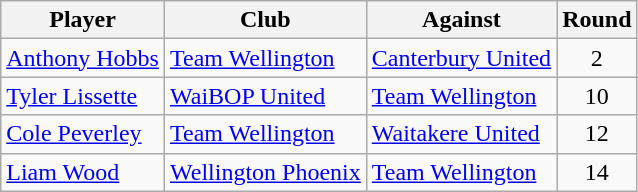<table class="wikitable" style="text-align:center;">
<tr>
<th>Player</th>
<th>Club</th>
<th>Against</th>
<th>Round</th>
</tr>
<tr>
<td align=left> <a href='#'>Anthony Hobbs</a></td>
<td align=left> <a href='#'>Team Wellington</a></td>
<td align=left> <a href='#'>Canterbury United</a></td>
<td>2</td>
</tr>
<tr>
<td align=left> <a href='#'>Tyler Lissette</a></td>
<td align=left> <a href='#'>WaiBOP United</a></td>
<td align=left> <a href='#'>Team Wellington</a></td>
<td>10</td>
</tr>
<tr>
<td align=left> <a href='#'>Cole Peverley</a></td>
<td align=left> <a href='#'>Team Wellington</a></td>
<td align=left> <a href='#'>Waitakere United</a></td>
<td>12</td>
</tr>
<tr>
<td align=left> <a href='#'>Liam Wood</a></td>
<td align=left> <a href='#'>Wellington Phoenix</a></td>
<td align=left> <a href='#'>Team Wellington</a></td>
<td>14</td>
</tr>
</table>
